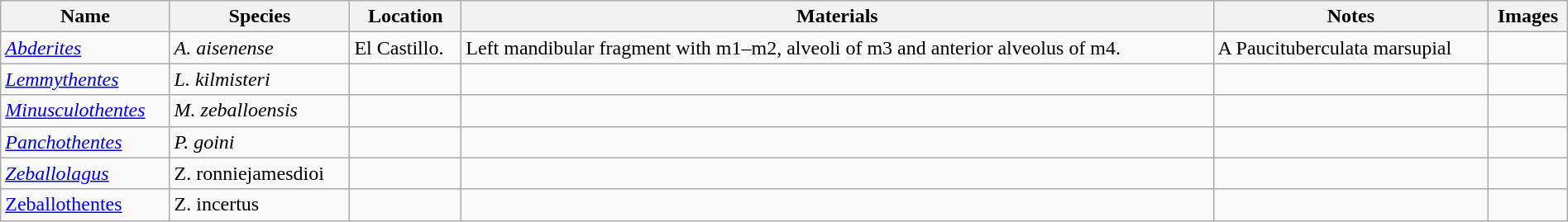<table class="wikitable" align="center" width="100%">
<tr>
<th>Name</th>
<th>Species</th>
<th>Location</th>
<th>Materials</th>
<th>Notes</th>
<th>Images</th>
</tr>
<tr>
<td><em><a href='#'>Abderites</a></em></td>
<td><em>A. aisenense</em></td>
<td>El Castillo.</td>
<td>Left mandibular fragment with m1–m2, alveoli of m3 and anterior alveolus of m4.</td>
<td>A Paucituberculata marsupial</td>
<td></td>
</tr>
<tr>
<td><em><a href='#'>Lemmythentes</a></em></td>
<td><em>L. kilmisteri</em></td>
<td></td>
<td></td>
<td></td>
<td></td>
</tr>
<tr>
<td><em><a href='#'>Minusculothentes</a></em></td>
<td><em>M. zeballoensis</em></td>
<td></td>
<td></td>
<td></td>
<td></td>
</tr>
<tr>
<td><em><a href='#'>Panchothentes</a></em></td>
<td><em>P. goini</em></td>
<td></td>
<td></td>
<td></td>
<td></td>
</tr>
<tr>
<td><em><a href='#'>Zeballolagus</a></td>
<td></em>Z. ronniejamesdioi<em></td>
<td></td>
<td></td>
<td></td>
<td></td>
</tr>
<tr>
<td></em><a href='#'>Zeballothentes</a><em></td>
<td></em>Z. incertus<em></td>
<td></td>
<td></td>
<td></td>
<td></td>
</tr>
</table>
